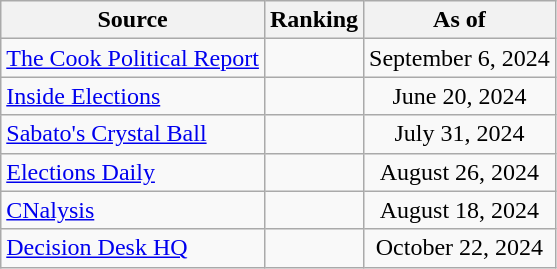<table class="wikitable" style="text-align:center">
<tr>
<th>Source</th>
<th>Ranking</th>
<th>As of</th>
</tr>
<tr>
<td align=left><a href='#'>The Cook Political Report</a></td>
<td></td>
<td>September 6, 2024</td>
</tr>
<tr>
<td align=left><a href='#'>Inside Elections</a></td>
<td></td>
<td>June 20, 2024</td>
</tr>
<tr>
<td align=left><a href='#'>Sabato's Crystal Ball</a></td>
<td></td>
<td>July 31, 2024</td>
</tr>
<tr>
<td align=left><a href='#'>Elections Daily</a></td>
<td></td>
<td>August 26, 2024</td>
</tr>
<tr>
<td align=left><a href='#'>CNalysis</a></td>
<td></td>
<td>August 18, 2024</td>
</tr>
<tr>
<td align=left><a href='#'>Decision Desk HQ</a></td>
<td></td>
<td>October 22, 2024</td>
</tr>
</table>
